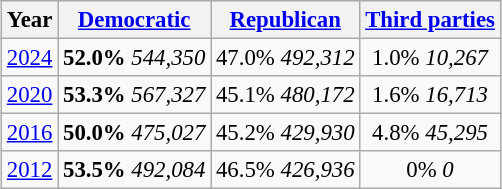<table class="wikitable" style="float:center; margin:1em; font-size:95%;">
<tr>
<th>Year</th>
<th><a href='#'>Democratic</a></th>
<th><a href='#'>Republican</a></th>
<th><a href='#'>Third parties</a></th>
</tr>
<tr>
<td align="center" ><a href='#'>2024</a></td>
<td align="center" ><strong>52.0%</strong> <em>544,350</em></td>
<td align="center" >47.0% <em>492,312</em></td>
<td align="center" >1.0% <em>10,267</em></td>
</tr>
<tr>
<td align="center" ><a href='#'>2020</a></td>
<td align="center" ><strong>53.3%</strong> <em>567,327</em></td>
<td align="center" >45.1% <em>480,172</em></td>
<td align="center" >1.6% <em>16,713</em></td>
</tr>
<tr>
<td align="center" ><a href='#'>2016</a></td>
<td align="center" ><strong>50.0%</strong> <em>475,027</em></td>
<td align="center" >45.2% <em>429,930</em></td>
<td align="center" >4.8% <em>45,295</em></td>
</tr>
<tr>
<td align="center" ><a href='#'>2012</a></td>
<td align="center" ><strong>53.5%</strong> <em>492,084</em></td>
<td align="center" >46.5% <em>426,936</em></td>
<td align="center" >0% <em>0</em></td>
</tr>
</table>
